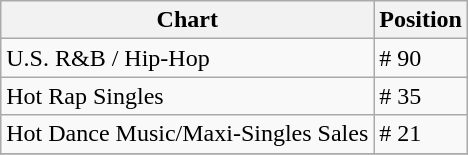<table class="wikitable">
<tr>
<th align="left">Chart</th>
<th align="left">Position</th>
</tr>
<tr>
<td align="left">U.S. R&B / Hip-Hop</td>
<td align="left"># 90</td>
</tr>
<tr>
<td align="left">Hot Rap Singles</td>
<td align="left"># 35</td>
</tr>
<tr>
<td align="left">Hot Dance Music/Maxi-Singles Sales</td>
<td align="left"># 21</td>
</tr>
<tr>
</tr>
</table>
